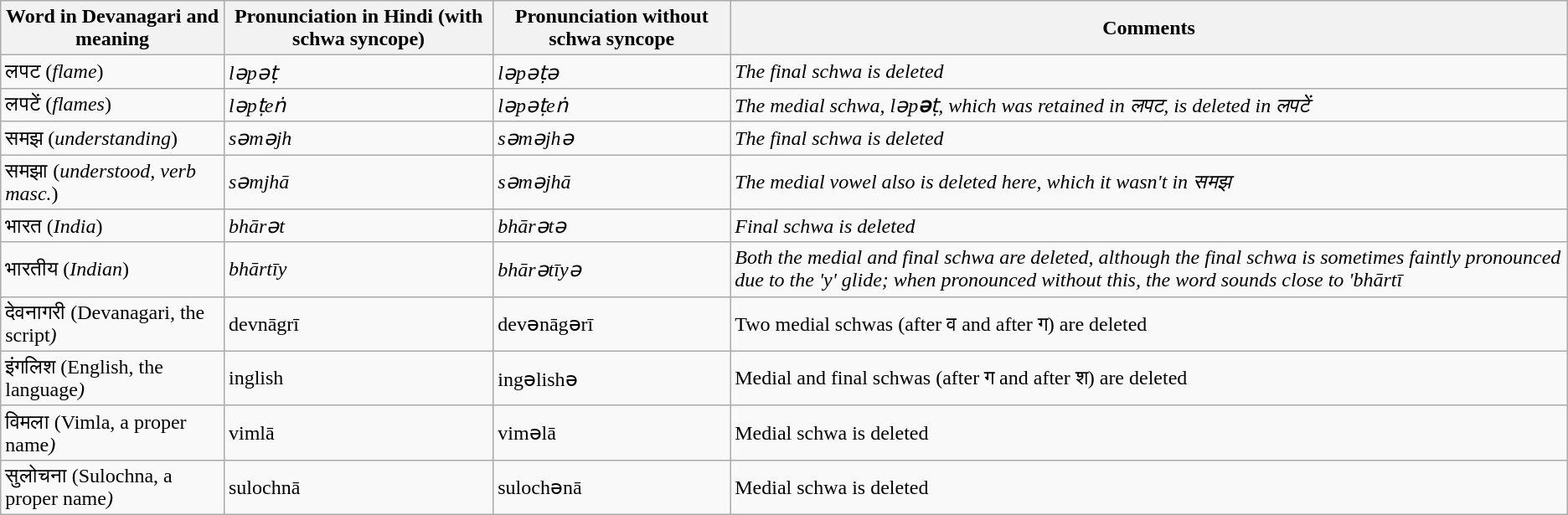<table class="wikitable">
<tr>
<th>Word in Devanagari and meaning</th>
<th>Pronunciation in Hindi (with schwa syncope)</th>
<th>Pronunciation without schwa syncope</th>
<th>Comments</th>
</tr>
<tr>
<td>लपट (<em>flame</em>)</td>
<td><em>ləpəṭ</em></td>
<td><em>ləpəṭə</em></td>
<td><em>The final schwa is deleted</em> </td>
</tr>
<tr>
<td>लपटें (<em>flames</em>)</td>
<td><em>ləpṭeṅ</em></td>
<td><em>ləpəṭeṅ</em></td>
<td><em>The medial schwa, ləp<strong>ə</strong>ṭ, which was retained in लपट, is deleted in लपटें</em> </td>
</tr>
<tr>
<td>समझ (<em>understanding</em>)</td>
<td><em>səməjh</em></td>
<td><em>səməjhə</em></td>
<td><em>The final schwa is deleted</em> </td>
</tr>
<tr>
<td>समझा (<em>understood, verb masc.</em>)</td>
<td><em>səmjhā</em></td>
<td><em>səməjhā</em></td>
<td><em>The medial vowel also is deleted here, which it wasn't in समझ</em></td>
</tr>
<tr>
<td>भारत (<em>India</em>)</td>
<td><em>bhārət</em></td>
<td><em>bhārətə</em></td>
<td><em>Final schwa is deleted</em></td>
</tr>
<tr>
<td>भारतीय (<em>Indian</em>)</td>
<td><em>bhārtīy</em></td>
<td><em>bhārətīyə</em></td>
<td><em>Both the medial and final schwa are deleted, although the final schwa is sometimes faintly pronounced due to the 'y' glide; when pronounced without this, the word sounds close to 'bhārtī<strong></td>
</tr>
<tr>
<td>देवनागरी (</em>Devanagari, the script<em>)</td>
<td></em>devnāgrī<em></td>
<td></em>devənāgərī<em></td>
<td></em>Two medial schwas (after व and after ग) are deleted<em></td>
</tr>
<tr>
<td>इंगलिश (</em>English, the language<em>)</td>
<td></em>inglish<em></td>
<td></em>ingəlishə<em></td>
<td></em>Medial and final schwas (after ग and after श) are deleted<em></td>
</tr>
<tr>
<td>विमला (</em>Vimla, a proper name<em>)</td>
<td></em>vimlā<em></td>
<td></em>viməlā<em></td>
<td></em>Medial schwa is deleted<em> </td>
</tr>
<tr>
<td>सुलोचना (</em>Sulochna, a proper name<em>)</td>
<td></em>sulochnā<em></td>
<td></em>sulochənā<em></td>
<td></em>Medial schwa is deleted<em> </td>
</tr>
</table>
